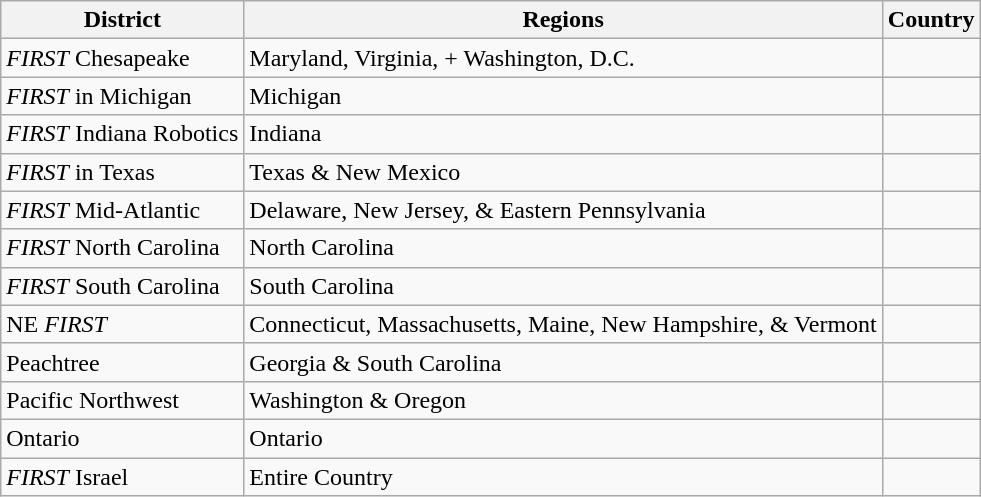<table class="wikitable">
<tr>
<th>District</th>
<th>Regions</th>
<th>Country</th>
</tr>
<tr>
<td><em>FIRST</em> Chesapeake</td>
<td>Maryland, Virginia, + Washington, D.C.</td>
<td></td>
</tr>
<tr>
<td><em>FIRST</em> in Michigan</td>
<td>Michigan</td>
<td></td>
</tr>
<tr>
<td><em>FIRST</em> Indiana Robotics</td>
<td>Indiana</td>
<td></td>
</tr>
<tr>
<td><em>FIRST</em> in Texas</td>
<td>Texas & New Mexico</td>
<td></td>
</tr>
<tr>
<td><em>FIRST</em> Mid-Atlantic</td>
<td>Delaware, New Jersey, & Eastern Pennsylvania</td>
<td></td>
</tr>
<tr>
<td><em>FIRST</em> North Carolina</td>
<td>North Carolina</td>
<td></td>
</tr>
<tr>
<td><em>FIRST</em> South Carolina</td>
<td>South Carolina</td>
<td></td>
</tr>
<tr>
<td>NE <em>FIRST</em></td>
<td>Connecticut, Massachusetts, Maine, New Hampshire, & Vermont</td>
<td></td>
</tr>
<tr>
<td>Peachtree</td>
<td>Georgia & South Carolina</td>
<td></td>
</tr>
<tr>
<td>Pacific Northwest</td>
<td>Washington & Oregon</td>
<td></td>
</tr>
<tr>
<td>Ontario</td>
<td>Ontario</td>
<td></td>
</tr>
<tr>
<td><em>FIRST</em> Israel</td>
<td>Entire Country</td>
<td></td>
</tr>
</table>
